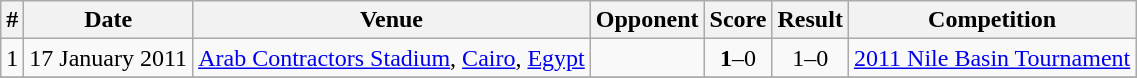<table class="wikitable">
<tr>
<th>#</th>
<th>Date</th>
<th>Venue</th>
<th>Opponent</th>
<th>Score</th>
<th>Result</th>
<th>Competition</th>
</tr>
<tr>
<td>1</td>
<td>17 January 2011</td>
<td><a href='#'>Arab Contractors Stadium</a>, <a href='#'>Cairo</a>, <a href='#'>Egypt</a></td>
<td></td>
<td align=center><strong>1</strong>–0</td>
<td align=center>1–0</td>
<td><a href='#'>2011 Nile Basin Tournament</a></td>
</tr>
<tr>
</tr>
</table>
